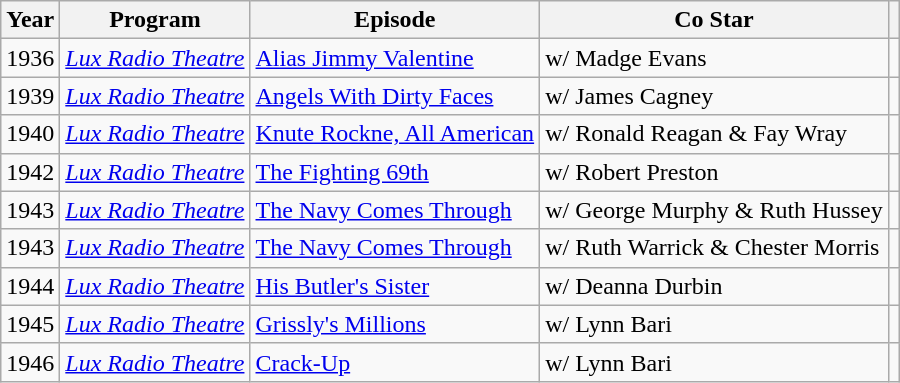<table class="wikitable">
<tr>
<th>Year</th>
<th>Program</th>
<th>Episode</th>
<th>Co Star</th>
<th></th>
</tr>
<tr>
<td>1936</td>
<td><em><a href='#'>Lux Radio Theatre</a></em></td>
<td><a href='#'>Alias Jimmy Valentine</a></td>
<td>w/ Madge Evans</td>
<td align=center></td>
</tr>
<tr>
<td>1939</td>
<td><em><a href='#'>Lux Radio Theatre</a></em></td>
<td><a href='#'>Angels With Dirty Faces</a></td>
<td>w/ James Cagney</td>
<td align=center></td>
</tr>
<tr>
<td>1940</td>
<td><em><a href='#'>Lux Radio Theatre</a></em></td>
<td><a href='#'>Knute Rockne, All American</a></td>
<td>w/ Ronald Reagan & Fay Wray</td>
<td align=center></td>
</tr>
<tr>
<td>1942</td>
<td><em><a href='#'>Lux Radio Theatre</a></em></td>
<td><a href='#'>The Fighting 69th</a></td>
<td>w/ Robert Preston</td>
<td align=center></td>
</tr>
<tr>
<td>1943</td>
<td><em><a href='#'>Lux Radio Theatre</a></em></td>
<td><a href='#'>The Navy Comes Through</a></td>
<td>w/ George Murphy & Ruth Hussey</td>
<td align=center></td>
</tr>
<tr>
<td>1943</td>
<td><em><a href='#'>Lux Radio Theatre</a></em></td>
<td><a href='#'>The Navy Comes Through</a></td>
<td>w/ Ruth Warrick & Chester Morris</td>
<td align=center></td>
</tr>
<tr>
<td>1944</td>
<td><em><a href='#'>Lux Radio Theatre</a></em></td>
<td><a href='#'>His Butler's Sister</a></td>
<td>w/ Deanna Durbin</td>
<td align=center></td>
</tr>
<tr>
<td>1945</td>
<td><em><a href='#'>Lux Radio Theatre</a></em></td>
<td><a href='#'>Grissly's Millions</a></td>
<td>w/ Lynn Bari</td>
<td align=center></td>
</tr>
<tr>
<td>1946</td>
<td><em><a href='#'>Lux Radio Theatre</a></em></td>
<td><a href='#'>Crack-Up</a></td>
<td>w/ Lynn Bari</td>
<td align=center></td>
</tr>
</table>
